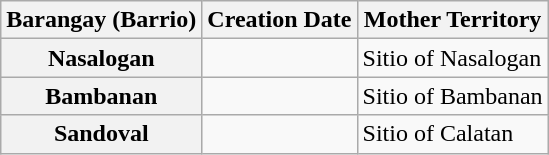<table class="wikitable plainrowheaders">
<tr>
<th scope="col">Barangay (Barrio)</th>
<th scope="col">Creation Date</th>
<th scope="col">Mother Territory</th>
</tr>
<tr>
<th scope="row">Nasalogan</th>
<td></td>
<td>Sitio of Nasalogan</td>
</tr>
<tr>
<th scope="row">Bambanan</th>
<td></td>
<td>Sitio of Bambanan</td>
</tr>
<tr>
<th scope="row">Sandoval</th>
<td></td>
<td>Sitio of Calatan</td>
</tr>
</table>
